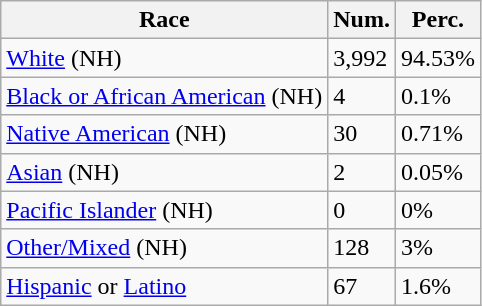<table class="wikitable">
<tr>
<th>Race</th>
<th>Num.</th>
<th>Perc.</th>
</tr>
<tr>
<td><a href='#'>White</a> (NH)</td>
<td>3,992</td>
<td>94.53%</td>
</tr>
<tr>
<td><a href='#'>Black or African American</a> (NH)</td>
<td>4</td>
<td>0.1%</td>
</tr>
<tr>
<td><a href='#'>Native American</a> (NH)</td>
<td>30</td>
<td>0.71%</td>
</tr>
<tr>
<td><a href='#'>Asian</a> (NH)</td>
<td>2</td>
<td>0.05%</td>
</tr>
<tr>
<td><a href='#'>Pacific Islander</a> (NH)</td>
<td>0</td>
<td>0%</td>
</tr>
<tr>
<td><a href='#'>Other/Mixed</a> (NH)</td>
<td>128</td>
<td>3%</td>
</tr>
<tr>
<td><a href='#'>Hispanic</a> or <a href='#'>Latino</a></td>
<td>67</td>
<td>1.6%</td>
</tr>
</table>
